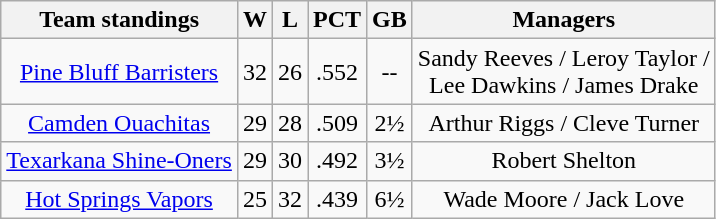<table class="wikitable" style="text-align:center">
<tr>
<th>Team standings</th>
<th>W</th>
<th>L</th>
<th>PCT</th>
<th>GB</th>
<th>Managers</th>
</tr>
<tr>
<td><a href='#'>Pine Bluff Barristers</a></td>
<td>32</td>
<td>26</td>
<td>.552</td>
<td>--</td>
<td>Sandy Reeves / Leroy Taylor /<br>Lee Dawkins / James Drake</td>
</tr>
<tr>
<td><a href='#'>Camden Ouachitas</a></td>
<td>29</td>
<td>28</td>
<td>.509</td>
<td>2½</td>
<td>Arthur Riggs / Cleve Turner</td>
</tr>
<tr>
<td><a href='#'>Texarkana Shine-Oners</a></td>
<td>29</td>
<td>30</td>
<td>.492</td>
<td>3½</td>
<td>Robert Shelton</td>
</tr>
<tr>
<td><a href='#'>Hot Springs Vapors</a></td>
<td>25</td>
<td>32</td>
<td>.439</td>
<td>6½</td>
<td>Wade Moore / Jack Love</td>
</tr>
</table>
